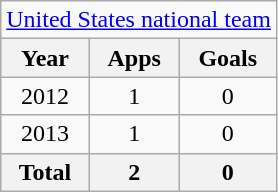<table class="wikitable" style="text-align:center">
<tr>
<td colspan="3"><a href='#'>United States national team</a></td>
</tr>
<tr>
<th>Year</th>
<th>Apps</th>
<th>Goals</th>
</tr>
<tr>
<td>2012</td>
<td>1</td>
<td>0</td>
</tr>
<tr>
<td>2013</td>
<td>1</td>
<td>0</td>
</tr>
<tr>
<th>Total</th>
<th>2</th>
<th>0</th>
</tr>
</table>
